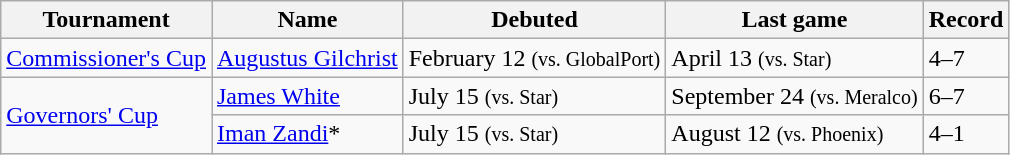<table class="wikitable">
<tr>
<th>Tournament</th>
<th>Name</th>
<th>Debuted</th>
<th>Last game</th>
<th>Record</th>
</tr>
<tr>
<td><a href='#'>Commissioner's Cup</a></td>
<td><a href='#'>Augustus Gilchrist</a></td>
<td>February 12 <small>(vs. GlobalPort)</small></td>
<td>April 13 <small>(vs. Star)</small></td>
<td>4–7</td>
</tr>
<tr>
<td rowspan=2><a href='#'>Governors' Cup</a></td>
<td> <a href='#'>James White</a></td>
<td>July 15 <small>(vs. Star)</small></td>
<td>September 24 <small>(vs. Meralco)</small></td>
<td>6–7</td>
</tr>
<tr>
<td> <a href='#'>Iman Zandi</a>*</td>
<td>July 15 <small>(vs. Star)</small></td>
<td>August 12 <small>(vs. Phoenix)</small></td>
<td>4–1</td>
</tr>
</table>
